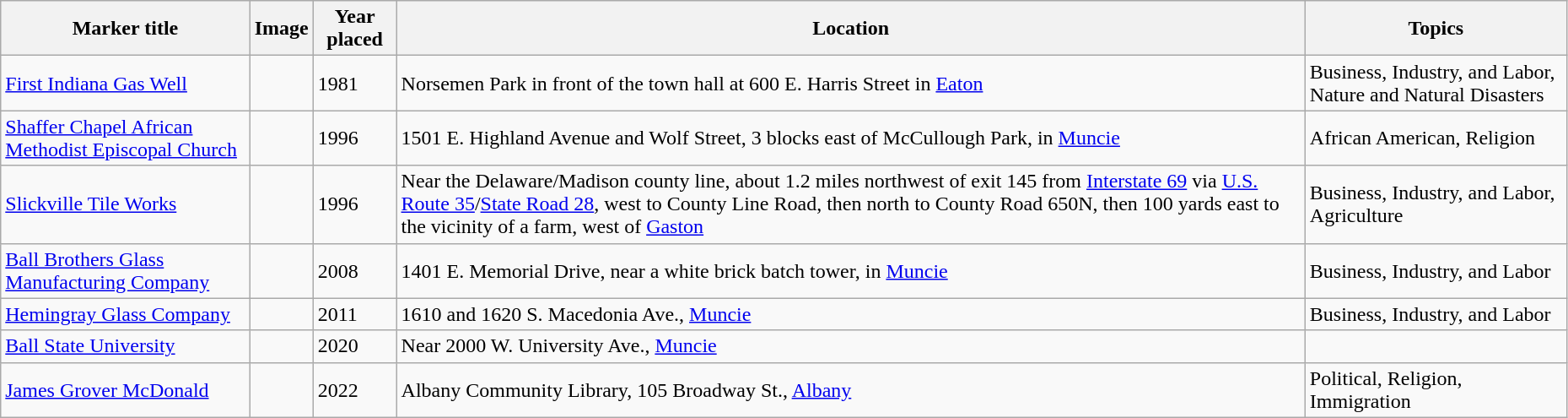<table class="wikitable sortable" style="width:98%">
<tr>
<th>Marker title</th>
<th class="unsortable">Image</th>
<th>Year placed</th>
<th>Location</th>
<th>Topics</th>
</tr>
<tr>
<td><a href='#'>First Indiana Gas Well</a></td>
<td></td>
<td>1981</td>
<td>Norsemen Park in front of the town hall at 600 E. Harris Street in <a href='#'>Eaton</a><br><small></small></td>
<td>Business, Industry, and Labor, Nature and Natural Disasters</td>
</tr>
<tr ->
<td><a href='#'>Shaffer Chapel African Methodist Episcopal Church</a></td>
<td></td>
<td>1996</td>
<td>1501 E. Highland Avenue and Wolf Street, 3 blocks east of McCullough Park, in <a href='#'>Muncie</a><br><small></small></td>
<td>African American, Religion</td>
</tr>
<tr ->
<td><a href='#'>Slickville Tile Works</a></td>
<td></td>
<td>1996</td>
<td>Near the Delaware/Madison county line, about 1.2 miles northwest of exit 145 from <a href='#'>Interstate 69</a> via <a href='#'>U.S. Route 35</a>/<a href='#'>State Road 28</a>, west to County Line Road, then north to County Road 650N, then 100 yards east to the vicinity of a farm, west of <a href='#'>Gaston</a><br><small></small></td>
<td>Business, Industry, and Labor, Agriculture</td>
</tr>
<tr ->
<td><a href='#'>Ball Brothers Glass Manufacturing Company</a></td>
<td></td>
<td>2008</td>
<td>1401 E. Memorial Drive, near a white brick batch tower, in <a href='#'>Muncie</a><br><small></small></td>
<td>Business, Industry, and Labor</td>
</tr>
<tr>
<td><a href='#'>Hemingray Glass Company</a></td>
<td></td>
<td>2011</td>
<td>1610 and 1620 S. Macedonia Ave., <a href='#'>Muncie</a><br><small></small></td>
<td>Business, Industry, and Labor</td>
</tr>
<tr>
<td><a href='#'>Ball State University</a></td>
<td></td>
<td>2020</td>
<td>Near 2000 W. University Ave., <a href='#'>Muncie</a><br><small></small></td>
<td></td>
</tr>
<tr>
<td><a href='#'>James Grover McDonald</a></td>
<td></td>
<td>2022</td>
<td>Albany Community Library, 105 Broadway St., <a href='#'>Albany</a><br><small></small></td>
<td>Political, Religion, Immigration</td>
</tr>
</table>
